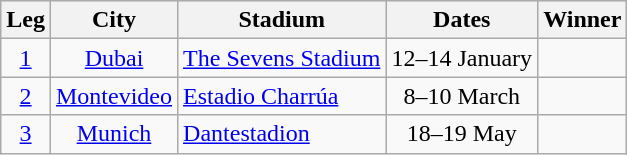<table class="wikitable sortable" style="text-align:center;">
<tr bgcolor="#efefef">
<th>Leg</th>
<th>City</th>
<th>Stadium</th>
<th>Dates</th>
<th>Winner</th>
</tr>
<tr>
<td><a href='#'>1</a></td>
<td><a href='#'>Dubai</a></td>
<td style="text-align:left;"><a href='#'>The Sevens Stadium</a></td>
<td>12–14 January</td>
<td style="text-align:left;"></td>
</tr>
<tr>
<td><a href='#'>2</a></td>
<td><a href='#'>Montevideo</a></td>
<td style="text-align:left;"><a href='#'>Estadio Charrúa</a></td>
<td>8–10 March</td>
<td style="text-align:left;"></td>
</tr>
<tr>
<td><a href='#'>3</a></td>
<td><a href='#'>Munich</a></td>
<td style="text-align:left;"><a href='#'>Dantestadion</a></td>
<td>18–19 May</td>
<td style="text-align:left;"></td>
</tr>
</table>
